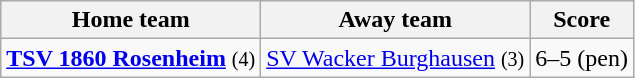<table class="wikitable" style="text-align: center">
<tr>
<th>Home team</th>
<th>Away team</th>
<th>Score</th>
</tr>
<tr>
<td><strong><a href='#'>TSV 1860 Rosenheim</a></strong> <small>(4)</small></td>
<td><a href='#'>SV Wacker Burghausen</a> <small>(3)</small></td>
<td>6–5 (pen)</td>
</tr>
</table>
